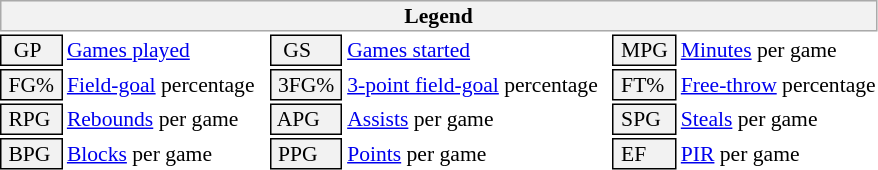<table class="toccolours" style="font-size: 90%; white-space: nowrap;">
<tr>
<th colspan="6" style="background-color: #F2F2F2; border: 1px solid #AAAAAA;">Legend</th>
</tr>
<tr>
<td style="background-color: #F2F2F2; border: 1px solid black;">  GP</td>
<td><a href='#'>Games played</a></td>
<td style="background-color: #F2F2F2; border: 1px solid black">  GS </td>
<td><a href='#'>Games started</a></td>
<td style="background-color: #F2F2F2; border: 1px solid black"> MPG </td>
<td><a href='#'>Minutes</a> per game</td>
</tr>
<tr>
<td style="background-color: #F2F2F2; border: 1px solid black;"> FG% </td>
<td style="padding-right: 8px"><a href='#'>Field-goal</a> percentage</td>
<td style="background-color: #F2F2F2; border: 1px solid black"> 3FG% </td>
<td style="padding-right: 8px"><a href='#'>3-point field-goal</a> percentage</td>
<td style="background-color: #F2F2F2; border: 1px solid black"> FT% </td>
<td><a href='#'>Free-throw</a> percentage</td>
</tr>
<tr>
<td style="background-color: #F2F2F2; border: 1px solid black;"> RPG </td>
<td><a href='#'>Rebounds</a> per game</td>
<td style="background-color: #F2F2F2; border: 1px solid black"> APG </td>
<td><a href='#'>Assists</a> per game</td>
<td style="background-color: #F2F2F2; border: 1px solid black"> SPG </td>
<td><a href='#'>Steals</a> per game</td>
</tr>
<tr>
<td style="background-color: #F2F2F2; border: 1px solid black;"> BPG </td>
<td><a href='#'>Blocks</a> per game</td>
<td style="background-color: #F2F2F2; border: 1px solid black"> PPG </td>
<td><a href='#'>Points</a> per game</td>
<td style="background-color: #F2F2F2; border: 1px solid black"> EF </td>
<td><a href='#'>PIR</a> per game</td>
</tr>
<tr>
</tr>
</table>
